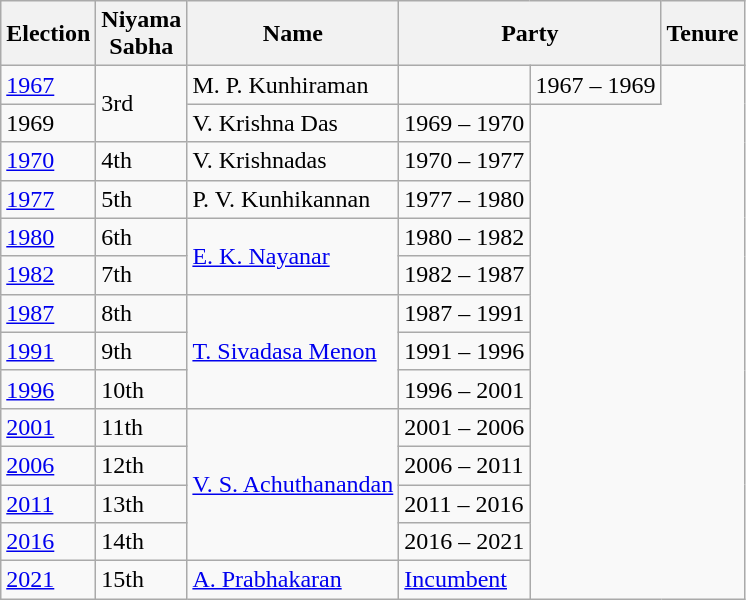<table class="wikitable sortable">
<tr>
<th>Election</th>
<th>Niyama<br>Sabha</th>
<th>Name</th>
<th colspan=2>Party</th>
<th>Tenure</th>
</tr>
<tr>
<td><a href='#'>1967</a></td>
<td rowspan="2">3rd</td>
<td>M. P. Kunhiraman</td>
<td></td>
<td>1967 – 1969</td>
</tr>
<tr>
<td>1969</td>
<td>V. Krishna Das</td>
<td>1969 – 1970</td>
</tr>
<tr>
<td><a href='#'>1970</a></td>
<td>4th</td>
<td>V. Krishnadas</td>
<td>1970 – 1977</td>
</tr>
<tr>
<td><a href='#'>1977</a></td>
<td>5th</td>
<td>P. V. Kunhikannan</td>
<td>1977 – 1980</td>
</tr>
<tr>
<td><a href='#'>1980</a></td>
<td>6th</td>
<td rowspan="2"><a href='#'>E. K. Nayanar</a></td>
<td>1980 – 1982</td>
</tr>
<tr>
<td><a href='#'>1982</a></td>
<td>7th</td>
<td>1982 – 1987</td>
</tr>
<tr>
<td><a href='#'>1987</a></td>
<td>8th</td>
<td rowspan="3"><a href='#'>T. Sivadasa Menon</a></td>
<td>1987 – 1991</td>
</tr>
<tr>
<td><a href='#'>1991</a></td>
<td>9th</td>
<td>1991 – 1996</td>
</tr>
<tr>
<td><a href='#'>1996</a></td>
<td>10th</td>
<td>1996 – 2001</td>
</tr>
<tr>
<td><a href='#'>2001</a></td>
<td>11th</td>
<td rowspan="4"><a href='#'>V. S. Achuthanandan</a></td>
<td>2001 – 2006</td>
</tr>
<tr>
<td><a href='#'>2006</a></td>
<td>12th</td>
<td>2006 – 2011</td>
</tr>
<tr>
<td><a href='#'>2011</a></td>
<td>13th</td>
<td>2011 – 2016</td>
</tr>
<tr>
<td><a href='#'>2016</a></td>
<td>14th</td>
<td>2016 – 2021</td>
</tr>
<tr>
<td><a href='#'>2021</a></td>
<td>15th</td>
<td><a href='#'>A. Prabhakaran</a></td>
<td><a href='#'>Incumbent</a></td>
</tr>
</table>
